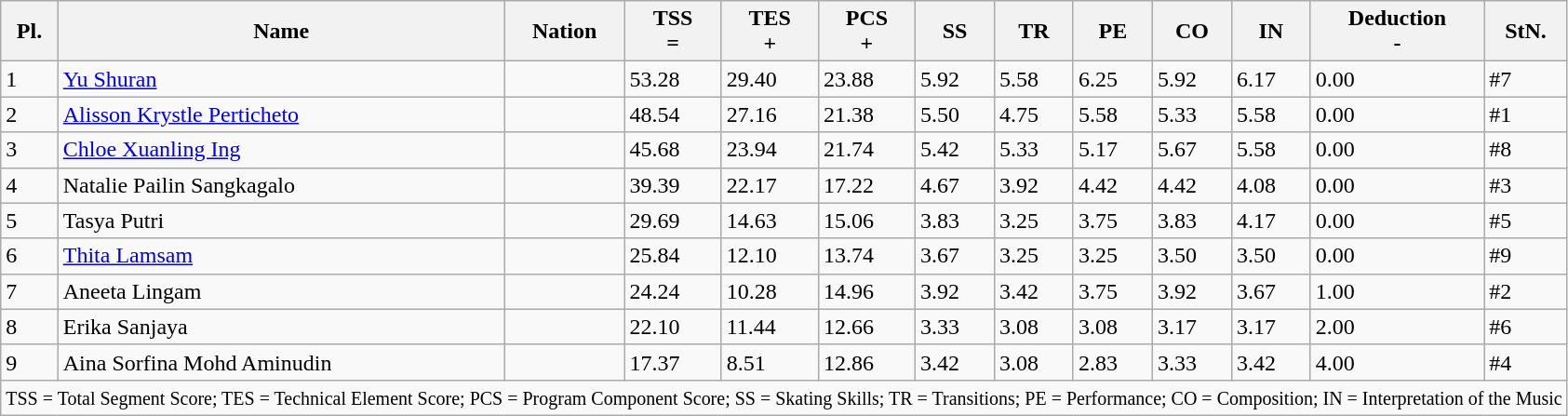<table class="wikitable">
<tr>
<th>Pl.</th>
<th>Name</th>
<th>Nation</th>
<th>TSS<br> =</th>
<th>TES<br> +</th>
<th>PCS<br> +</th>
<th>SS</th>
<th>TR</th>
<th>PE</th>
<th>CO</th>
<th>IN</th>
<th>Deduction<br>-</th>
<th>StN.</th>
</tr>
<tr>
<td>1</td>
<td><a href='#'>Yu Shuran</a></td>
<td></td>
<td>53.28</td>
<td>29.40</td>
<td>23.88</td>
<td>5.92</td>
<td>5.58</td>
<td>6.25</td>
<td>5.92</td>
<td>6.17</td>
<td>0.00</td>
<td>#7</td>
</tr>
<tr>
<td>2</td>
<td><a href='#'>Alisson Krystle Perticheto</a></td>
<td></td>
<td>48.54</td>
<td>27.16</td>
<td>21.38</td>
<td>5.50</td>
<td>4.75</td>
<td>5.58</td>
<td>5.33</td>
<td>5.58</td>
<td>0.00</td>
<td>#1</td>
</tr>
<tr>
<td>3</td>
<td><a href='#'>Chloe Xuanling Ing</a></td>
<td></td>
<td>45.68</td>
<td>23.94</td>
<td>21.74</td>
<td>5.42</td>
<td>5.33</td>
<td>5.17</td>
<td>5.67</td>
<td>5.58</td>
<td>0.00</td>
<td>#8</td>
</tr>
<tr>
<td>4</td>
<td>Natalie Pailin Sangkagalo</td>
<td></td>
<td>39.39</td>
<td>22.17</td>
<td>17.22</td>
<td>4.67</td>
<td>3.92</td>
<td>4.42</td>
<td>4.42</td>
<td>4.08</td>
<td>0.00</td>
<td>#3</td>
</tr>
<tr>
<td>5</td>
<td>Tasya Putri</td>
<td></td>
<td>29.69</td>
<td>14.63</td>
<td>15.06</td>
<td>3.83</td>
<td>3.25</td>
<td>3.75</td>
<td>3.83</td>
<td>4.17</td>
<td>0.00</td>
<td>#5</td>
</tr>
<tr>
<td>6</td>
<td><a href='#'>Thita Lamsam</a></td>
<td></td>
<td>25.84</td>
<td>12.10</td>
<td>13.74</td>
<td>3.67</td>
<td>3.25</td>
<td>3.25</td>
<td>3.50</td>
<td>3.50</td>
<td>0.00</td>
<td>#9</td>
</tr>
<tr>
<td>7</td>
<td>Aneeta Lingam</td>
<td></td>
<td>24.24</td>
<td>10.28</td>
<td>14.96</td>
<td>3.92</td>
<td>3.42</td>
<td>3.75</td>
<td>3.92</td>
<td>3.67</td>
<td>1.00</td>
<td>#2</td>
</tr>
<tr>
<td>8</td>
<td>Erika Sanjaya</td>
<td></td>
<td>22.10</td>
<td>11.44</td>
<td>12.66</td>
<td>3.33</td>
<td>3.08</td>
<td>3.08</td>
<td>3.17</td>
<td>3.17</td>
<td>2.00</td>
<td>#6</td>
</tr>
<tr>
<td>9</td>
<td>Aina Sorfina Mohd Aminudin</td>
<td></td>
<td>17.37</td>
<td>8.51</td>
<td>12.86</td>
<td>3.42</td>
<td>3.08</td>
<td>2.83</td>
<td>3.33</td>
<td>3.42</td>
<td>4.00</td>
<td>#4</td>
</tr>
<tr>
<td colspan="13"><small>TSS = Total Segment Score; TES = Technical Element Score; PCS = Program Component Score; SS = Skating Skills; TR = Transitions; PE = Performance; CO = Composition; IN = Interpretation of the Music</small></td>
</tr>
</table>
